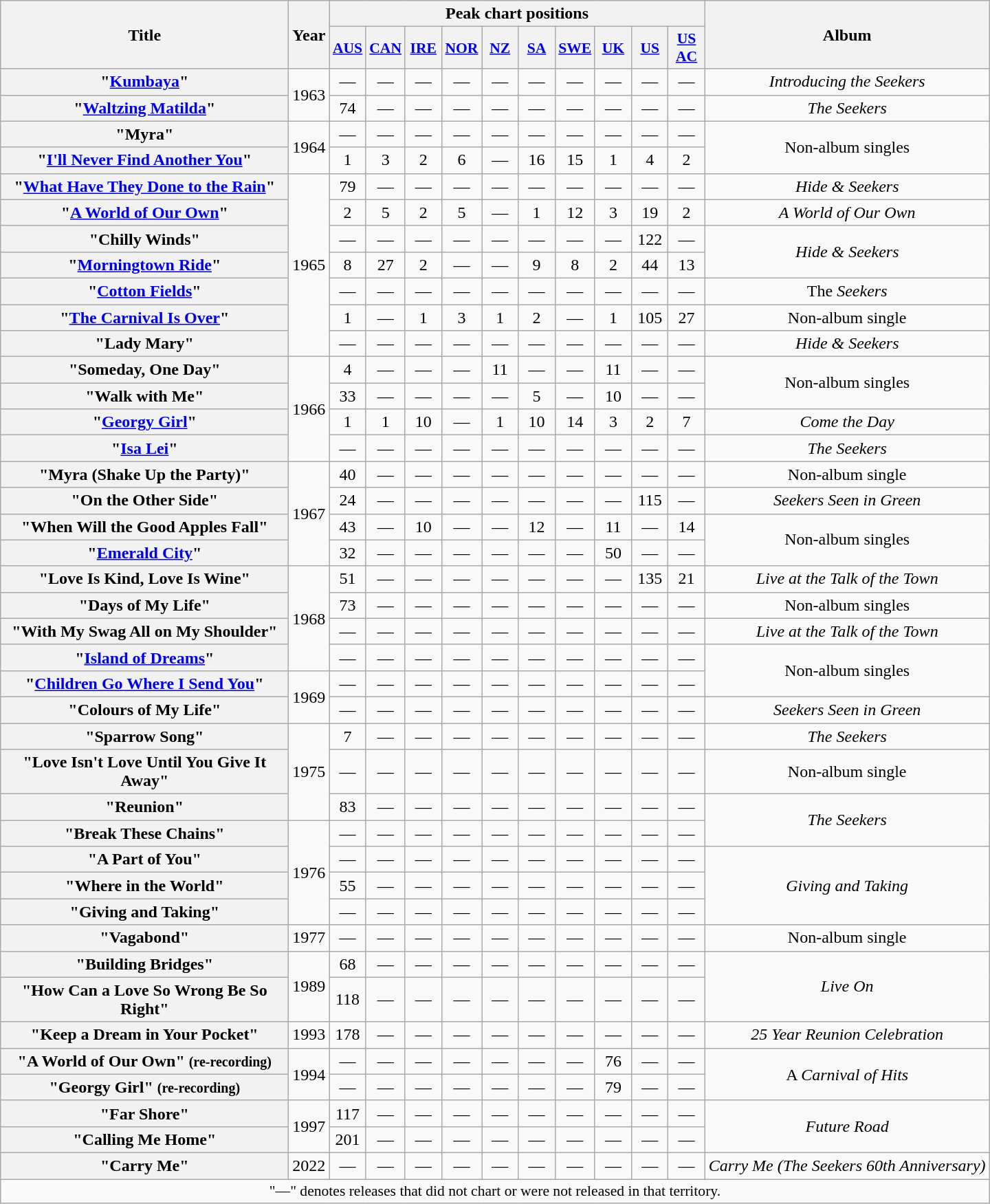<table class="wikitable plainrowheaders" style="text-align:center;">
<tr>
<th rowspan="2" scope="col" style="width:17em;">Title</th>
<th rowspan="2" scope="col" style="width:2em;">Year</th>
<th colspan="10">Peak chart positions</th>
<th rowspan="2">Album</th>
</tr>
<tr>
<th scope="col" style="width:2em;font-size:90%;"><a href='#'>AUS</a><br></th>
<th scope="col" style="width:2em;font-size:90%;"><a href='#'>CAN</a><br></th>
<th scope="col" style="width:2em;font-size:90%;"><a href='#'>IRE</a><br></th>
<th scope="col" style="width:2em;font-size:90%;"><a href='#'>NOR</a><br></th>
<th scope="col" style="width:2em;font-size:90%;"><a href='#'>NZ</a><br></th>
<th scope="col" style="width:2em;font-size:90%;"><a href='#'>SA</a><br></th>
<th scope="col" style="width:2em;font-size:90%;"><a href='#'>SWE</a><br></th>
<th scope="col" style="width:2em;font-size:90%;"><a href='#'>UK</a><br></th>
<th scope="col" style="width:2em;font-size:90%;"><a href='#'>US</a><br></th>
<th scope="col" style="width:2em;font-size:90%;"><a href='#'>US AC</a><br></th>
</tr>
<tr>
<th scope="row">"<a href='#'>Kumbaya</a>"</th>
<td rowspan="2">1963</td>
<td>—</td>
<td>—</td>
<td>—</td>
<td>—</td>
<td>—</td>
<td>—</td>
<td>—</td>
<td>—</td>
<td>—</td>
<td>—</td>
<td><em>Introducing the Seekers</em></td>
</tr>
<tr>
<th scope="row">"<a href='#'>Waltzing Matilda</a>"</th>
<td>74</td>
<td>—</td>
<td>—</td>
<td>—</td>
<td>—</td>
<td>—</td>
<td>—</td>
<td>—</td>
<td>—</td>
<td>—</td>
<td><em>The Seekers</em></td>
</tr>
<tr>
<th scope="row">"Myra"</th>
<td rowspan="2">1964</td>
<td>—</td>
<td>—</td>
<td>—</td>
<td>—</td>
<td>—</td>
<td>—</td>
<td>—</td>
<td>—</td>
<td>—</td>
<td>—</td>
<td rowspan="2">Non-album singles</td>
</tr>
<tr>
<th scope="row">"<a href='#'>I'll Never Find Another You</a>"</th>
<td>1</td>
<td>3</td>
<td>2</td>
<td>6</td>
<td>—</td>
<td>16</td>
<td>15</td>
<td>1</td>
<td>4</td>
<td>2</td>
</tr>
<tr>
<th scope="row">"<a href='#'>What Have They Done to the Rain</a>"</th>
<td rowspan="7">1965</td>
<td>79</td>
<td>—</td>
<td>—</td>
<td>—</td>
<td>—</td>
<td>—</td>
<td>—</td>
<td>—</td>
<td>—</td>
<td>—</td>
<td><em>Hide & Seekers</em></td>
</tr>
<tr>
<th scope="row">"<a href='#'>A World of Our Own</a>"</th>
<td>2</td>
<td>5</td>
<td>2</td>
<td>5</td>
<td>—</td>
<td>1</td>
<td>12</td>
<td>3</td>
<td>19</td>
<td>2</td>
<td><em>A World of Our Own</em></td>
</tr>
<tr>
<th scope="row">"Chilly Winds"</th>
<td>—</td>
<td>—</td>
<td>—</td>
<td>—</td>
<td>—</td>
<td>—</td>
<td>—</td>
<td>—</td>
<td>122</td>
<td>—</td>
<td rowspan="2"><em>Hide & Seekers</em></td>
</tr>
<tr>
<th scope="row">"<a href='#'>Morningtown Ride</a>"</th>
<td>8</td>
<td>27</td>
<td>2</td>
<td>—</td>
<td>—</td>
<td>9</td>
<td>8</td>
<td>2</td>
<td>44</td>
<td>13</td>
</tr>
<tr>
<th scope="row">"<a href='#'>Cotton Fields</a>"</th>
<td>—</td>
<td>—</td>
<td>—</td>
<td>—</td>
<td>—</td>
<td>—</td>
<td>—</td>
<td>—</td>
<td>—</td>
<td>—</td>
<td>The <em>Seekers</em></td>
</tr>
<tr>
<th scope="row">"<a href='#'>The Carnival Is Over</a>"</th>
<td>1</td>
<td>—</td>
<td>1</td>
<td>3</td>
<td>1</td>
<td>2</td>
<td>—</td>
<td>1</td>
<td>105</td>
<td>27</td>
<td>Non-album single</td>
</tr>
<tr>
<th scope="row">"Lady Mary"</th>
<td>—</td>
<td>—</td>
<td>—</td>
<td>—</td>
<td>—</td>
<td>—</td>
<td>—</td>
<td>—</td>
<td>—</td>
<td>—</td>
<td><em>Hide & Seekers</em></td>
</tr>
<tr>
<th scope="row">"Someday, One Day"</th>
<td rowspan="4">1966</td>
<td>4</td>
<td>—</td>
<td>—</td>
<td>—</td>
<td>11</td>
<td>—</td>
<td>—</td>
<td>11</td>
<td>—</td>
<td>—</td>
<td rowspan="2">Non-album singles</td>
</tr>
<tr>
<th scope="row">"Walk with Me"</th>
<td>33</td>
<td>—</td>
<td>—</td>
<td>—</td>
<td>—</td>
<td>5</td>
<td>—</td>
<td>10</td>
<td>—</td>
<td>—</td>
</tr>
<tr>
<th scope="row">"<a href='#'>Georgy Girl</a>"</th>
<td>1</td>
<td>1</td>
<td>10</td>
<td>—</td>
<td>1</td>
<td>10</td>
<td>14</td>
<td>3</td>
<td>2</td>
<td>7</td>
<td><em>Come the Day</em></td>
</tr>
<tr>
<th scope="row">"<a href='#'>Isa Lei</a>"</th>
<td>—</td>
<td>—</td>
<td>—</td>
<td>—</td>
<td>—</td>
<td>—</td>
<td>—</td>
<td>—</td>
<td>—</td>
<td>—</td>
<td><em>The Seekers</em></td>
</tr>
<tr>
<th scope="row">"Myra (Shake Up the Party)"</th>
<td rowspan="4">1967</td>
<td>40</td>
<td>—</td>
<td>—</td>
<td>—</td>
<td>—</td>
<td>—</td>
<td>—</td>
<td>—</td>
<td>—</td>
<td>—</td>
<td>Non-album single</td>
</tr>
<tr>
<th scope="row">"On the Other Side"</th>
<td>24</td>
<td>—</td>
<td>—</td>
<td>—</td>
<td>—</td>
<td>—</td>
<td>—</td>
<td>—</td>
<td>115</td>
<td>—</td>
<td><em>Seekers Seen in Green</em></td>
</tr>
<tr>
<th scope="row">"When Will the Good Apples Fall"</th>
<td>43</td>
<td>—</td>
<td>10</td>
<td>—</td>
<td>—</td>
<td>12</td>
<td>—</td>
<td>11</td>
<td>—</td>
<td>14</td>
<td rowspan="2">Non-album singles</td>
</tr>
<tr>
<th scope="row">"<a href='#'>Emerald City</a>"</th>
<td>32</td>
<td>—</td>
<td>—</td>
<td>—</td>
<td>—</td>
<td>—</td>
<td>—</td>
<td>50</td>
<td>—</td>
<td>—</td>
</tr>
<tr>
<th scope="row">"Love Is Kind, Love Is Wine"</th>
<td rowspan="4">1968</td>
<td>51</td>
<td>—</td>
<td>—</td>
<td>—</td>
<td>—</td>
<td>—</td>
<td>—</td>
<td>—</td>
<td>135</td>
<td>21</td>
<td><em>Live at the Talk of the Town</em></td>
</tr>
<tr>
<th scope="row">"Days of My Life"</th>
<td>73</td>
<td>—</td>
<td>—</td>
<td>—</td>
<td>—</td>
<td>—</td>
<td>—</td>
<td>—</td>
<td>—</td>
<td>—</td>
<td>Non-album singles</td>
</tr>
<tr>
<th scope="row">"With My Swag All on My Shoulder"</th>
<td>—</td>
<td>—</td>
<td>—</td>
<td>—</td>
<td>—</td>
<td>—</td>
<td>—</td>
<td>—</td>
<td>—</td>
<td>—</td>
<td><em>Live at the Talk of the Town</em></td>
</tr>
<tr>
<th scope="row">"<a href='#'>Island of Dreams</a>"</th>
<td>—</td>
<td>—</td>
<td>—</td>
<td>—</td>
<td>—</td>
<td>—</td>
<td>—</td>
<td>—</td>
<td>—</td>
<td>—</td>
<td rowspan="2">Non-album singles</td>
</tr>
<tr>
<th scope="row">"<a href='#'>Children Go Where I Send You</a>"</th>
<td rowspan="2">1969</td>
<td>—</td>
<td>—</td>
<td>—</td>
<td>—</td>
<td>—</td>
<td>—</td>
<td>—</td>
<td>—</td>
<td>—</td>
<td>—</td>
</tr>
<tr>
<th scope="row">"Colours of My Life"</th>
<td>—</td>
<td>—</td>
<td>—</td>
<td>—</td>
<td>—</td>
<td>—</td>
<td>—</td>
<td>—</td>
<td>—</td>
<td>—</td>
<td><em>Seekers Seen in Green</em></td>
</tr>
<tr>
<th scope="row">"Sparrow Song"</th>
<td rowspan="3">1975</td>
<td>7</td>
<td>—</td>
<td>—</td>
<td>—</td>
<td>—</td>
<td>—</td>
<td>—</td>
<td>—</td>
<td>—</td>
<td>—</td>
<td><em>The Seekers</em></td>
</tr>
<tr>
<th scope="row">"Love Isn't Love Until You Give It Away"</th>
<td>—</td>
<td>—</td>
<td>—</td>
<td>—</td>
<td>—</td>
<td>—</td>
<td>—</td>
<td>—</td>
<td>—</td>
<td>—</td>
<td>Non-album single</td>
</tr>
<tr>
<th scope="row">"Reunion"</th>
<td>83</td>
<td>—</td>
<td>—</td>
<td>—</td>
<td>—</td>
<td>—</td>
<td>—</td>
<td>—</td>
<td>—</td>
<td>—</td>
<td rowspan="2"><em>The Seekers</em></td>
</tr>
<tr>
<th scope="row">"Break These Chains"</th>
<td rowspan="4">1976</td>
<td>—</td>
<td>—</td>
<td>—</td>
<td>—</td>
<td>—</td>
<td>—</td>
<td>—</td>
<td>—</td>
<td>—</td>
<td>—</td>
</tr>
<tr>
<th scope="row">"A Part of You"</th>
<td>—</td>
<td>—</td>
<td>—</td>
<td>—</td>
<td>—</td>
<td>—</td>
<td>—</td>
<td>—</td>
<td>—</td>
<td>—</td>
<td rowspan="3"><em>Giving and Taking</em></td>
</tr>
<tr>
<th scope="row">"Where in the World"</th>
<td>55</td>
<td>—</td>
<td>—</td>
<td>—</td>
<td>—</td>
<td>—</td>
<td>—</td>
<td>—</td>
<td>—</td>
<td>—</td>
</tr>
<tr>
<th scope="row">"Giving and Taking"</th>
<td>—</td>
<td>—</td>
<td>—</td>
<td>—</td>
<td>—</td>
<td>—</td>
<td>—</td>
<td>—</td>
<td>—</td>
<td>—</td>
</tr>
<tr>
<th scope="row">"Vagabond"</th>
<td>1977</td>
<td>—</td>
<td>—</td>
<td>—</td>
<td>—</td>
<td>—</td>
<td>—</td>
<td>—</td>
<td>—</td>
<td>—</td>
<td>—</td>
<td>Non-album single</td>
</tr>
<tr>
<th scope="row">"Building Bridges"</th>
<td rowspan="2">1989</td>
<td>68</td>
<td>—</td>
<td>—</td>
<td>—</td>
<td>—</td>
<td>—</td>
<td>—</td>
<td>—</td>
<td>—</td>
<td>—</td>
<td rowspan="2"><em>Live On</em></td>
</tr>
<tr>
<th scope="row">"How Can a Love So Wrong Be So Right"</th>
<td>118</td>
<td>—</td>
<td>—</td>
<td>—</td>
<td>—</td>
<td>—</td>
<td>—</td>
<td>—</td>
<td>—</td>
<td>—</td>
</tr>
<tr>
<th scope="row">"Keep a Dream in Your Pocket"</th>
<td>1993</td>
<td>178</td>
<td>—</td>
<td>—</td>
<td>—</td>
<td>—</td>
<td>—</td>
<td>—</td>
<td>—</td>
<td>—</td>
<td>—</td>
<td><em>25 Year Reunion Celebration</em></td>
</tr>
<tr>
<th scope="row">"A World of Our Own" <small>(re-recording)</small></th>
<td rowspan="2">1994</td>
<td>—</td>
<td>—</td>
<td>—</td>
<td>—</td>
<td>—</td>
<td>—</td>
<td>—</td>
<td>76</td>
<td>—</td>
<td>—</td>
<td rowspan="2">A <em>Carnival of Hits</em></td>
</tr>
<tr>
<th scope="row">"Georgy Girl" <small>(re-recording)</small></th>
<td>—</td>
<td>—</td>
<td>—</td>
<td>—</td>
<td>—</td>
<td>—</td>
<td>—</td>
<td>79</td>
<td>—</td>
<td>—</td>
</tr>
<tr>
<th scope="row">"Far Shore"</th>
<td rowspan="2">1997</td>
<td>117</td>
<td>—</td>
<td>—</td>
<td>—</td>
<td>—</td>
<td>—</td>
<td>—</td>
<td>—</td>
<td>—</td>
<td>—</td>
<td rowspan="2"><em>Future Road</em></td>
</tr>
<tr>
<th scope="row">"Calling Me Home"</th>
<td>201</td>
<td>—</td>
<td>—</td>
<td>—</td>
<td>—</td>
<td>—</td>
<td>—</td>
<td>—</td>
<td>—</td>
<td>—</td>
</tr>
<tr>
<th scope="row">"Carry Me"</th>
<td>2022</td>
<td>—</td>
<td>—</td>
<td>—</td>
<td>—</td>
<td>—</td>
<td>—</td>
<td>—</td>
<td>—</td>
<td>—</td>
<td>—</td>
<td><em>Carry Me (The Seekers 60th Anniversary) </em></td>
</tr>
<tr>
<td colspan="13" style="font-size:90%">"—" denotes releases that did not chart or were not released in that territory.</td>
</tr>
</table>
